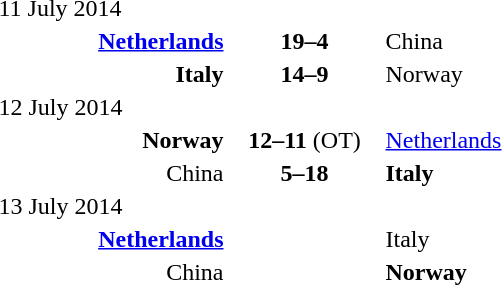<table>
<tr>
<th width=150></th>
<th width=100></th>
<th width=150></th>
</tr>
<tr>
<td>11 July 2014</td>
</tr>
<tr>
<td align=right><strong><a href='#'>Netherlands</a></strong> </td>
<td align=center><strong>19–4</strong></td>
<td> China</td>
</tr>
<tr>
<td align=right><strong>Italy</strong> </td>
<td align=center><strong>14–9</strong></td>
<td> Norway</td>
</tr>
<tr>
<td>12 July 2014</td>
</tr>
<tr>
<td align=right><strong>Norway</strong> </td>
<td align=center><strong>12–11</strong> (OT)</td>
<td> <a href='#'>Netherlands</a></td>
</tr>
<tr>
<td align=right>China </td>
<td align=center><strong>5–18</strong></td>
<td> <strong>Italy</strong></td>
</tr>
<tr>
<td>13 July 2014</td>
</tr>
<tr>
<td align=right><strong><a href='#'>Netherlands</a></strong> </td>
<td align=center></td>
<td> Italy</td>
</tr>
<tr>
<td align=right>China </td>
<td align=center></td>
<td> <strong>Norway</strong></td>
</tr>
</table>
